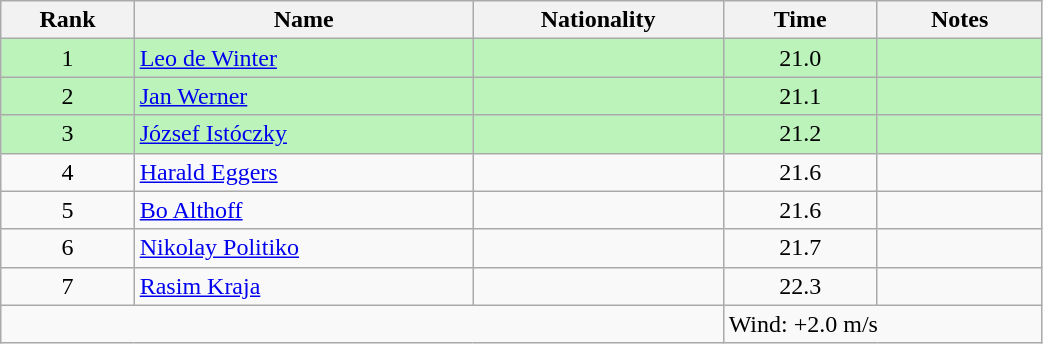<table class="wikitable sortable" style="text-align:center;width: 55%">
<tr>
<th>Rank</th>
<th>Name</th>
<th>Nationality</th>
<th>Time</th>
<th>Notes</th>
</tr>
<tr bgcolor=bbf3bb>
<td>1</td>
<td align=left><a href='#'>Leo de Winter</a></td>
<td align=left></td>
<td>21.0</td>
<td></td>
</tr>
<tr bgcolor=bbf3bb>
<td>2</td>
<td align=left><a href='#'>Jan Werner</a></td>
<td align=left></td>
<td>21.1</td>
<td></td>
</tr>
<tr bgcolor=bbf3bb>
<td>3</td>
<td align=left><a href='#'>József Istóczky</a></td>
<td align=left></td>
<td>21.2</td>
<td></td>
</tr>
<tr>
<td>4</td>
<td align=left><a href='#'>Harald Eggers</a></td>
<td align=left></td>
<td>21.6</td>
<td></td>
</tr>
<tr>
<td>5</td>
<td align=left><a href='#'>Bo Althoff</a></td>
<td align=left></td>
<td>21.6</td>
<td></td>
</tr>
<tr>
<td>6</td>
<td align=left><a href='#'>Nikolay Politiko</a></td>
<td align=left></td>
<td>21.7</td>
<td></td>
</tr>
<tr>
<td>7</td>
<td align=left><a href='#'>Rasim Kraja</a></td>
<td align=left></td>
<td>22.3</td>
<td></td>
</tr>
<tr class="sortbottom">
<td colspan="3"></td>
<td colspan="2" style="text-align:left;">Wind: +2.0 m/s</td>
</tr>
</table>
